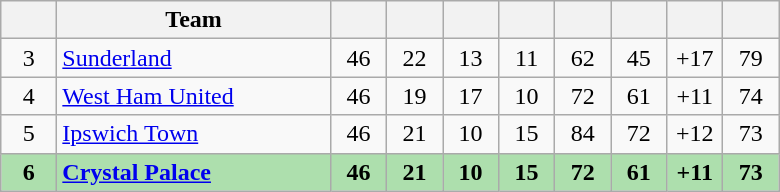<table class="wikitable" style="text-align:center">
<tr>
<th width="30"></th>
<th width="175">Team</th>
<th width="30"></th>
<th width="30"></th>
<th width="30"></th>
<th width="30"></th>
<th width="30"></th>
<th width="30"></th>
<th width="30"></th>
<th width="30"></th>
</tr>
<tr>
<td>3</td>
<td align=left><a href='#'>Sunderland</a></td>
<td>46</td>
<td>22</td>
<td>13</td>
<td>11</td>
<td>62</td>
<td>45</td>
<td>+17</td>
<td>79</td>
</tr>
<tr>
<td>4</td>
<td align=left><a href='#'>West Ham United</a></td>
<td>46</td>
<td>19</td>
<td>17</td>
<td>10</td>
<td>72</td>
<td>61</td>
<td>+11</td>
<td>74</td>
</tr>
<tr>
<td>5</td>
<td align=left><a href='#'>Ipswich Town</a></td>
<td>46</td>
<td>21</td>
<td>10</td>
<td>15</td>
<td>84</td>
<td>72</td>
<td>+12</td>
<td>73</td>
</tr>
<tr bgcolor=#ADDFAD>
<td><strong>6</strong></td>
<td align=left><strong><a href='#'>Crystal Palace</a></strong></td>
<td><strong>46</strong></td>
<td><strong>21</strong></td>
<td><strong>10</strong></td>
<td><strong>15</strong></td>
<td><strong>72</strong></td>
<td><strong>61</strong></td>
<td><strong>+11</strong></td>
<td><strong>73</strong></td>
</tr>
</table>
